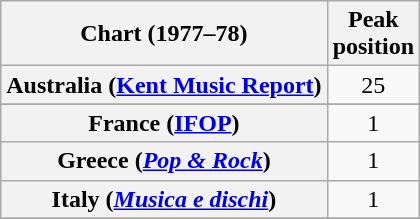<table class="wikitable sortable plainrowheaders" style="text-align:center">
<tr>
<th scope="col">Chart (1977–78)</th>
<th scope="col">Peak<br>position</th>
</tr>
<tr>
<th scope="row">Australia (<a href='#'>Kent Music Report</a>)</th>
<td>25</td>
</tr>
<tr>
</tr>
<tr>
</tr>
<tr>
<th scope="row">France (<a href='#'>IFOP</a>)</th>
<td>1</td>
</tr>
<tr>
<th scope="row">Greece (<em><a href='#'>Pop & Rock</a></em>)</th>
<td>1</td>
</tr>
<tr>
<th scope="row">Italy (<em><a href='#'>Musica e dischi</a></em>)</th>
<td>1</td>
</tr>
<tr>
</tr>
<tr>
</tr>
<tr>
</tr>
<tr>
</tr>
<tr>
</tr>
<tr>
</tr>
</table>
